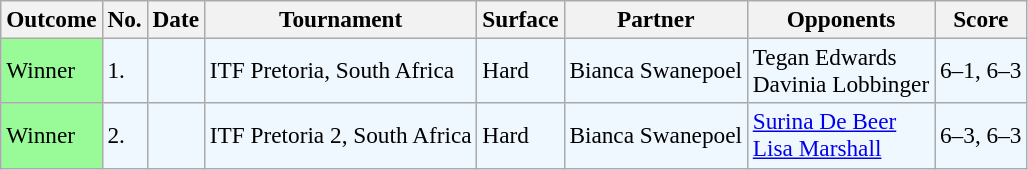<table class="sortable wikitable" style=font-size:97%>
<tr>
<th>Outcome</th>
<th>No.</th>
<th>Date</th>
<th>Tournament</th>
<th>Surface</th>
<th>Partner</th>
<th>Opponents</th>
<th>Score</th>
</tr>
<tr style="background:#f0f8ff;">
<td bgcolor="98FB98">Winner</td>
<td>1.</td>
<td></td>
<td>ITF Pretoria, South Africa</td>
<td>Hard</td>
<td> Bianca Swanepoel</td>
<td> Tegan Edwards <br>  Davinia Lobbinger</td>
<td>6–1, 6–3</td>
</tr>
<tr style="background:#f0f8ff;">
<td bgcolor="98FB98">Winner</td>
<td>2.</td>
<td></td>
<td>ITF Pretoria 2, South Africa</td>
<td>Hard</td>
<td> Bianca Swanepoel</td>
<td> <a href='#'>Surina De Beer</a> <br>  <a href='#'>Lisa Marshall</a></td>
<td>6–3, 6–3</td>
</tr>
</table>
